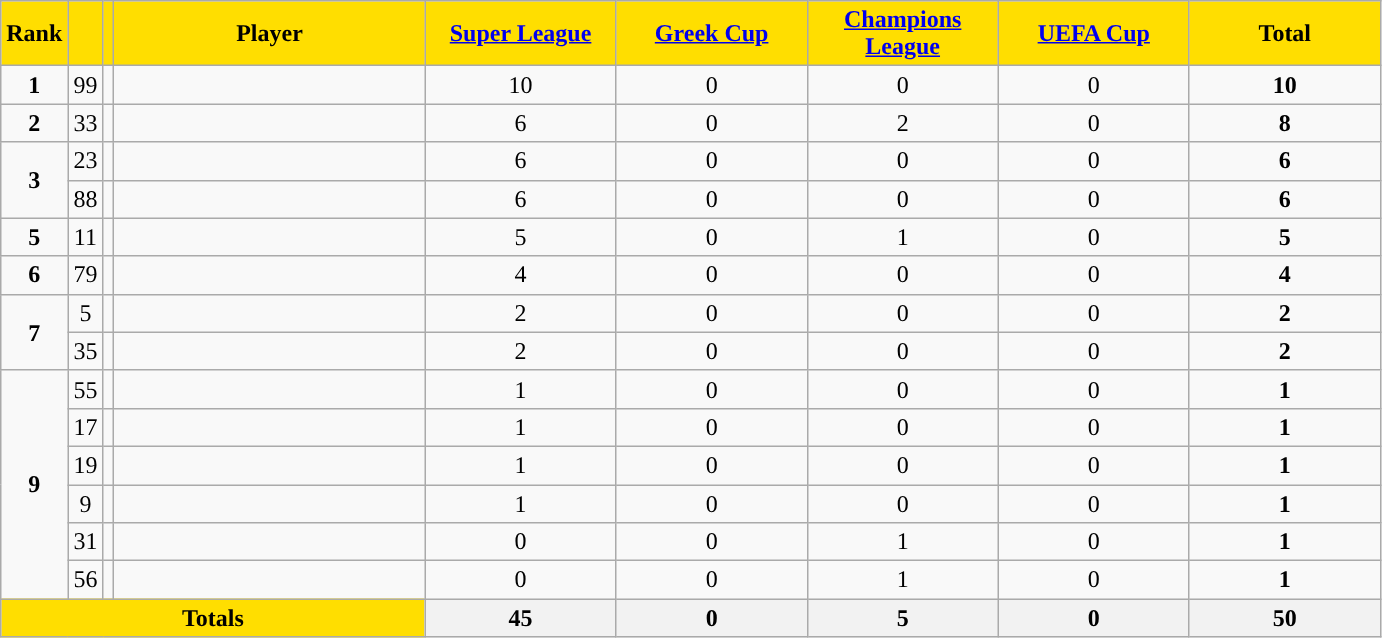<table class="wikitable sortable" style="text-align: center">
<tr>
<th style="background:#FFDE00">Rank</th>
<th style="background:#FFDE00"></th>
<th style="background:#FFDE00"></th>
<th width=200 style="background:#FFDE00">Player</th>
<th width=120 style="background:#FFDE00"><a href='#'>Super League</a></th>
<th width=120 style="background:#FFDE00"><a href='#'>Greek Cup</a></th>
<th width=120 style="background:#FFDE00"><a href='#'>Champions League</a></th>
<th width=120 style="background:#FFDE00"><a href='#'>UEFA Cup</a></th>
<th width=120 style="background:#FFDE00">Total</th>
</tr>
<tr>
<td><strong>1</strong></td>
<td>99</td>
<td></td>
<td align=left></td>
<td>10</td>
<td>0</td>
<td>0</td>
<td>0</td>
<td><strong>10</strong></td>
</tr>
<tr>
<td><strong>2</strong></td>
<td>33</td>
<td></td>
<td align=left></td>
<td>6</td>
<td>0</td>
<td>2</td>
<td>0</td>
<td><strong>8</strong></td>
</tr>
<tr>
<td rowspan=2><strong>3</strong></td>
<td>23</td>
<td></td>
<td align=left></td>
<td>6</td>
<td>0</td>
<td>0</td>
<td>0</td>
<td><strong>6</strong></td>
</tr>
<tr>
<td>88</td>
<td></td>
<td align=left></td>
<td>6</td>
<td>0</td>
<td>0</td>
<td>0</td>
<td><strong>6</strong></td>
</tr>
<tr>
<td><strong>5</strong></td>
<td>11</td>
<td></td>
<td align=left></td>
<td>5</td>
<td>0</td>
<td>1</td>
<td>0</td>
<td><strong>5</strong></td>
</tr>
<tr>
<td><strong>6</strong></td>
<td>79</td>
<td></td>
<td align=left></td>
<td>4</td>
<td>0</td>
<td>0</td>
<td>0</td>
<td><strong>4</strong></td>
</tr>
<tr>
<td rowspan=2><strong>7</strong></td>
<td>5</td>
<td></td>
<td align=left></td>
<td>2</td>
<td>0</td>
<td>0</td>
<td>0</td>
<td><strong>2</strong></td>
</tr>
<tr>
<td>35</td>
<td></td>
<td align=left></td>
<td>2</td>
<td>0</td>
<td>0</td>
<td>0</td>
<td><strong>2</strong></td>
</tr>
<tr>
<td rowspan=6><strong>9</strong></td>
<td>55</td>
<td></td>
<td align=left></td>
<td>1</td>
<td>0</td>
<td>0</td>
<td>0</td>
<td><strong>1</strong></td>
</tr>
<tr>
<td>17</td>
<td></td>
<td align=left></td>
<td>1</td>
<td>0</td>
<td>0</td>
<td>0</td>
<td><strong>1</strong></td>
</tr>
<tr>
<td>19</td>
<td></td>
<td align=left></td>
<td>1</td>
<td>0</td>
<td>0</td>
<td>0</td>
<td><strong>1</strong></td>
</tr>
<tr>
<td>9</td>
<td></td>
<td align=left></td>
<td>1</td>
<td>0</td>
<td>0</td>
<td>0</td>
<td><strong>1</strong></td>
</tr>
<tr>
<td>31</td>
<td></td>
<td align=left></td>
<td>0</td>
<td>0</td>
<td>1</td>
<td>0</td>
<td><strong>1</strong></td>
</tr>
<tr>
<td>56</td>
<td></td>
<td align=left></td>
<td>0</td>
<td>0</td>
<td>1</td>
<td>0</td>
<td><strong>1</strong></td>
</tr>
<tr class="sortbottom">
<th colspan=4 style="background:#FFDE00"><strong>Totals</strong></th>
<th><strong>45</strong></th>
<th><strong> 0</strong></th>
<th><strong> 5</strong></th>
<th><strong> 0</strong></th>
<th><strong>50</strong></th>
</tr>
</table>
